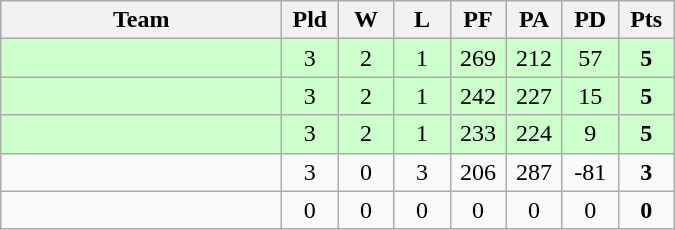<table class=wikitable style="text-align:center">
<tr>
<th width=180>Team</th>
<th width=30>Pld</th>
<th width=30>W</th>
<th width=30>L</th>
<th width=30>PF</th>
<th width=30>PA</th>
<th width=30>PD</th>
<th width=30>Pts</th>
</tr>
<tr bgcolor="#ccffcc">
<td align="left"></td>
<td>3</td>
<td>2</td>
<td>1</td>
<td>269</td>
<td>212</td>
<td>57</td>
<td><strong>5</strong></td>
</tr>
<tr bgcolor="#ccffcc">
<td align="left"></td>
<td>3</td>
<td>2</td>
<td>1</td>
<td>242</td>
<td>227</td>
<td>15</td>
<td><strong>5</strong></td>
</tr>
<tr bgcolor="#ccffcc">
<td align="left"></td>
<td>3</td>
<td>2</td>
<td>1</td>
<td>233</td>
<td>224</td>
<td>9</td>
<td><strong>5</strong></td>
</tr>
<tr>
<td align="left"></td>
<td>3</td>
<td>0</td>
<td>3</td>
<td>206</td>
<td>287</td>
<td>-81</td>
<td><strong>3</strong></td>
</tr>
<tr>
<td align="left"></td>
<td>0</td>
<td>0</td>
<td>0</td>
<td>0</td>
<td>0</td>
<td>0</td>
<td><strong>0</strong></td>
</tr>
</table>
